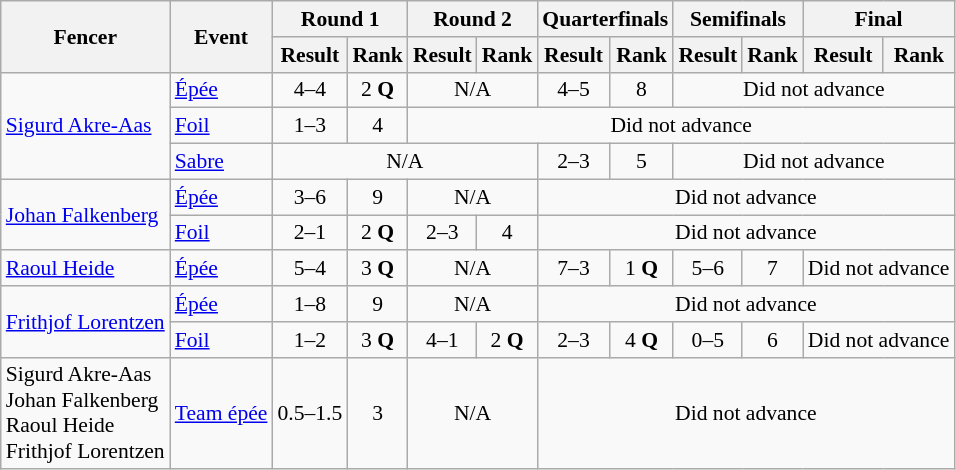<table class=wikitable style="font-size:90%">
<tr>
<th rowspan=2>Fencer</th>
<th rowspan=2>Event</th>
<th colspan=2>Round 1</th>
<th colspan=2>Round 2</th>
<th colspan=2>Quarterfinals</th>
<th colspan=2>Semifinals</th>
<th colspan=2>Final</th>
</tr>
<tr>
<th>Result</th>
<th>Rank</th>
<th>Result</th>
<th>Rank</th>
<th>Result</th>
<th>Rank</th>
<th>Result</th>
<th>Rank</th>
<th>Result</th>
<th>Rank</th>
</tr>
<tr>
<td rowspan=3><a href='#'>Sigurd Akre-Aas</a></td>
<td><a href='#'>Épée</a></td>
<td align=center>4–4</td>
<td align=center>2 <strong>Q</strong></td>
<td align=center colspan=2>N/A</td>
<td align=center>4–5</td>
<td align=center>8</td>
<td align=center colspan=4>Did not advance</td>
</tr>
<tr>
<td><a href='#'>Foil</a></td>
<td align=center>1–3</td>
<td align=center>4</td>
<td align=center colspan=8>Did not advance</td>
</tr>
<tr>
<td><a href='#'>Sabre</a></td>
<td align=center colspan=4>N/A</td>
<td align=center>2–3</td>
<td align=center>5</td>
<td align=center colspan=4>Did not advance</td>
</tr>
<tr>
<td rowspan=2><a href='#'>Johan Falkenberg</a></td>
<td><a href='#'>Épée</a></td>
<td align=center>3–6</td>
<td align=center>9</td>
<td align=center colspan=2>N/A</td>
<td align=center colspan=6>Did not advance</td>
</tr>
<tr>
<td><a href='#'>Foil</a></td>
<td align=center>2–1</td>
<td align=center>2 <strong>Q</strong></td>
<td align=center>2–3</td>
<td align=center>4</td>
<td align=center colspan=6>Did not advance</td>
</tr>
<tr>
<td><a href='#'>Raoul Heide</a></td>
<td><a href='#'>Épée</a></td>
<td align=center>5–4</td>
<td align=center>3 <strong>Q</strong></td>
<td align=center colspan=2>N/A</td>
<td align=center>7–3</td>
<td align=center>1 <strong>Q</strong></td>
<td align=center>5–6</td>
<td align=center>7</td>
<td align=center colspan=2>Did not advance</td>
</tr>
<tr>
<td rowspan=2><a href='#'>Frithjof Lorentzen</a></td>
<td><a href='#'>Épée</a></td>
<td align=center>1–8</td>
<td align=center>9</td>
<td align=center colspan=2>N/A</td>
<td align=center colspan=6>Did not advance</td>
</tr>
<tr>
<td><a href='#'>Foil</a></td>
<td align=center>1–2</td>
<td align=center>3 <strong>Q</strong></td>
<td align=center>4–1</td>
<td align=center>2 <strong>Q</strong></td>
<td align=center>2–3</td>
<td align=center>4 <strong>Q</strong></td>
<td align=center>0–5</td>
<td align=center>6</td>
<td align=center colspan=2>Did not advance</td>
</tr>
<tr>
<td>Sigurd Akre-Aas <br> Johan Falkenberg <br> Raoul Heide <br> Frithjof Lorentzen</td>
<td><a href='#'>Team épée</a></td>
<td align=center>0.5–1.5</td>
<td align=center>3</td>
<td align=center colspan=2>N/A</td>
<td align=center colspan=6>Did not advance</td>
</tr>
</table>
